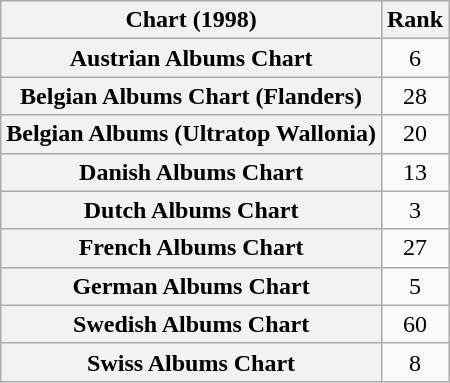<table class="wikitable sortable plainrowheaders" style="text-align:center;">
<tr>
<th scope="column">Chart (1998)</th>
<th scope="column">Rank</th>
</tr>
<tr>
<th scope="row">Austrian Albums Chart</th>
<td>6</td>
</tr>
<tr>
<th scope="row">Belgian Albums Chart (Flanders)</th>
<td>28</td>
</tr>
<tr>
<th scope="row">Belgian Albums (Ultratop Wallonia)</th>
<td>20</td>
</tr>
<tr>
<th scope="row">Danish Albums Chart</th>
<td>13</td>
</tr>
<tr>
<th scope="row">Dutch Albums Chart</th>
<td>3</td>
</tr>
<tr>
<th scope="row">French Albums Chart</th>
<td>27</td>
</tr>
<tr>
<th scope="row">German Albums Chart</th>
<td>5</td>
</tr>
<tr>
<th scope="row">Swedish Albums Chart</th>
<td>60</td>
</tr>
<tr>
<th scope="row">Swiss Albums Chart</th>
<td>8</td>
</tr>
</table>
